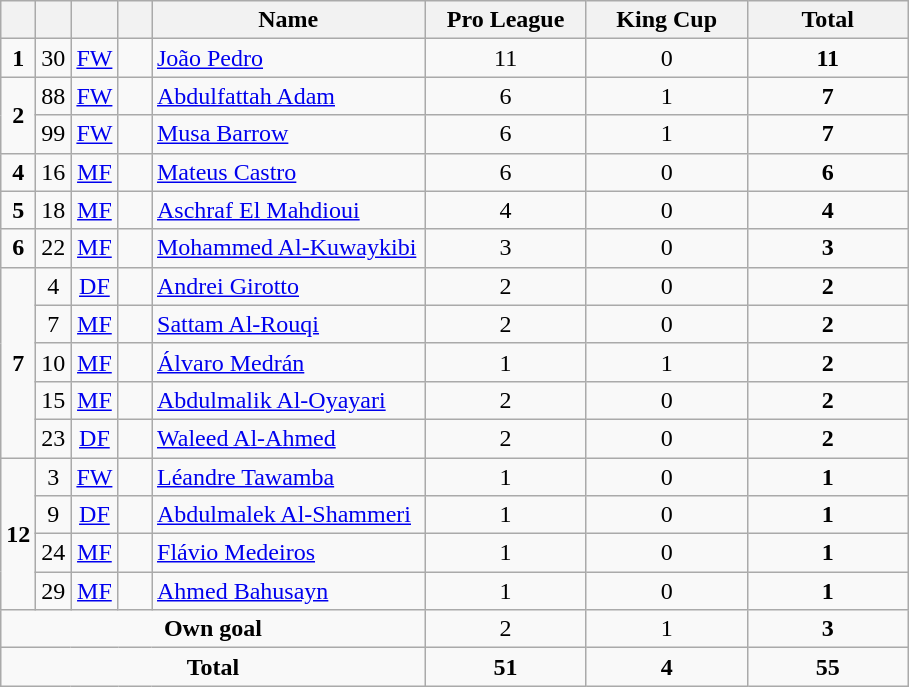<table class="wikitable" style="text-align:center">
<tr>
<th width=15></th>
<th width=15></th>
<th width=15></th>
<th width=15></th>
<th width=175>Name</th>
<th width=100>Pro League</th>
<th width=100>King Cup</th>
<th width=100>Total</th>
</tr>
<tr>
<td><strong>1</strong></td>
<td>30</td>
<td><a href='#'>FW</a></td>
<td></td>
<td align=left><a href='#'>João Pedro</a></td>
<td>11</td>
<td>0</td>
<td><strong>11</strong></td>
</tr>
<tr>
<td rowspan=2><strong>2</strong></td>
<td>88</td>
<td><a href='#'>FW</a></td>
<td></td>
<td align=left><a href='#'>Abdulfattah Adam</a></td>
<td>6</td>
<td>1</td>
<td><strong>7</strong></td>
</tr>
<tr>
<td>99</td>
<td><a href='#'>FW</a></td>
<td></td>
<td align=left><a href='#'>Musa Barrow</a></td>
<td>6</td>
<td>1</td>
<td><strong>7</strong></td>
</tr>
<tr>
<td><strong>4</strong></td>
<td>16</td>
<td><a href='#'>MF</a></td>
<td></td>
<td align=left><a href='#'>Mateus Castro</a></td>
<td>6</td>
<td>0</td>
<td><strong>6</strong></td>
</tr>
<tr>
<td><strong>5</strong></td>
<td>18</td>
<td><a href='#'>MF</a></td>
<td></td>
<td align=left><a href='#'>Aschraf El Mahdioui</a></td>
<td>4</td>
<td>0</td>
<td><strong>4</strong></td>
</tr>
<tr>
<td><strong>6</strong></td>
<td>22</td>
<td><a href='#'>MF</a></td>
<td></td>
<td align=left><a href='#'>Mohammed Al-Kuwaykibi</a></td>
<td>3</td>
<td>0</td>
<td><strong>3</strong></td>
</tr>
<tr>
<td rowspan=5><strong>7</strong></td>
<td>4</td>
<td><a href='#'>DF</a></td>
<td></td>
<td align=left><a href='#'>Andrei Girotto</a></td>
<td>2</td>
<td>0</td>
<td><strong>2</strong></td>
</tr>
<tr>
<td>7</td>
<td><a href='#'>MF</a></td>
<td></td>
<td align=left><a href='#'>Sattam Al-Rouqi</a></td>
<td>2</td>
<td>0</td>
<td><strong>2</strong></td>
</tr>
<tr>
<td>10</td>
<td><a href='#'>MF</a></td>
<td></td>
<td align=left><a href='#'>Álvaro Medrán</a></td>
<td>1</td>
<td>1</td>
<td><strong>2</strong></td>
</tr>
<tr>
<td>15</td>
<td><a href='#'>MF</a></td>
<td></td>
<td align=left><a href='#'>Abdulmalik Al-Oyayari</a></td>
<td>2</td>
<td>0</td>
<td><strong>2</strong></td>
</tr>
<tr>
<td>23</td>
<td><a href='#'>DF</a></td>
<td></td>
<td align=left><a href='#'>Waleed Al-Ahmed</a></td>
<td>2</td>
<td>0</td>
<td><strong>2</strong></td>
</tr>
<tr>
<td rowspan=4><strong>12</strong></td>
<td>3</td>
<td><a href='#'>FW</a></td>
<td></td>
<td align=left><a href='#'>Léandre Tawamba</a></td>
<td>1</td>
<td>0</td>
<td><strong>1</strong></td>
</tr>
<tr>
<td>9</td>
<td><a href='#'>DF</a></td>
<td></td>
<td align=left><a href='#'>Abdulmalek Al-Shammeri</a></td>
<td>1</td>
<td>0</td>
<td><strong>1</strong></td>
</tr>
<tr>
<td>24</td>
<td><a href='#'>MF</a></td>
<td></td>
<td align=left><a href='#'>Flávio Medeiros</a></td>
<td>1</td>
<td>0</td>
<td><strong>1</strong></td>
</tr>
<tr>
<td>29</td>
<td><a href='#'>MF</a></td>
<td></td>
<td align=left><a href='#'>Ahmed Bahusayn</a></td>
<td>1</td>
<td>0</td>
<td><strong>1</strong></td>
</tr>
<tr>
<td colspan=5><strong>Own goal</strong></td>
<td>2</td>
<td>1</td>
<td><strong>3</strong></td>
</tr>
<tr>
<td colspan=5><strong>Total</strong></td>
<td><strong>51</strong></td>
<td><strong>4</strong></td>
<td><strong>55</strong></td>
</tr>
</table>
